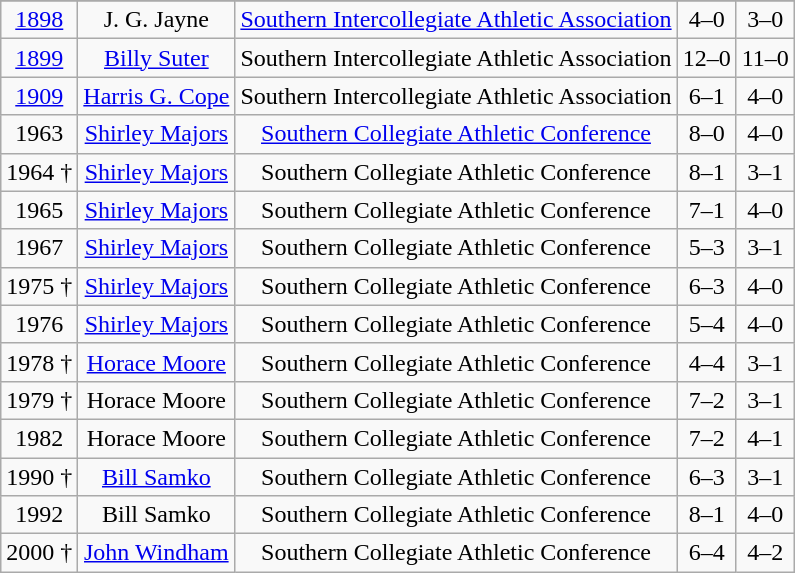<table class="wikitable" style="text-align:center;">
<tr>
</tr>
<tr>
<td><a href='#'>1898</a></td>
<td>J. G. Jayne</td>
<td><a href='#'>Southern Intercollegiate Athletic Association</a></td>
<td>4–0</td>
<td>3–0</td>
</tr>
<tr>
<td><a href='#'>1899</a></td>
<td><a href='#'>Billy Suter</a></td>
<td>Southern Intercollegiate Athletic Association</td>
<td>12–0</td>
<td>11–0</td>
</tr>
<tr>
<td><a href='#'>1909</a></td>
<td><a href='#'>Harris G. Cope</a></td>
<td>Southern Intercollegiate Athletic Association</td>
<td>6–1</td>
<td>4–0</td>
</tr>
<tr>
<td>1963</td>
<td><a href='#'>Shirley Majors</a></td>
<td><a href='#'>Southern Collegiate Athletic Conference</a></td>
<td>8–0</td>
<td>4–0</td>
</tr>
<tr>
<td>1964 †</td>
<td><a href='#'>Shirley Majors</a></td>
<td>Southern Collegiate Athletic Conference</td>
<td>8–1</td>
<td>3–1</td>
</tr>
<tr>
<td>1965</td>
<td><a href='#'>Shirley Majors</a></td>
<td>Southern Collegiate Athletic Conference</td>
<td>7–1</td>
<td>4–0</td>
</tr>
<tr>
<td>1967</td>
<td><a href='#'>Shirley Majors</a></td>
<td>Southern Collegiate Athletic Conference</td>
<td>5–3</td>
<td>3–1</td>
</tr>
<tr>
<td>1975 †</td>
<td><a href='#'>Shirley Majors</a></td>
<td>Southern Collegiate Athletic Conference</td>
<td>6–3</td>
<td>4–0</td>
</tr>
<tr>
<td>1976</td>
<td><a href='#'>Shirley Majors</a></td>
<td>Southern Collegiate Athletic Conference</td>
<td>5–4</td>
<td>4–0</td>
</tr>
<tr>
<td>1978 †</td>
<td><a href='#'>Horace Moore</a></td>
<td>Southern Collegiate Athletic Conference</td>
<td>4–4</td>
<td>3–1</td>
</tr>
<tr>
<td>1979 †</td>
<td>Horace Moore</td>
<td>Southern Collegiate Athletic Conference</td>
<td>7–2</td>
<td>3–1</td>
</tr>
<tr>
<td>1982</td>
<td>Horace Moore</td>
<td>Southern Collegiate Athletic Conference</td>
<td>7–2</td>
<td>4–1</td>
</tr>
<tr>
<td>1990 †</td>
<td><a href='#'>Bill Samko</a></td>
<td>Southern Collegiate Athletic Conference</td>
<td>6–3</td>
<td>3–1</td>
</tr>
<tr>
<td>1992</td>
<td>Bill Samko</td>
<td>Southern Collegiate Athletic Conference</td>
<td>8–1</td>
<td>4–0</td>
</tr>
<tr>
<td>2000 †</td>
<td><a href='#'>John Windham</a></td>
<td>Southern Collegiate Athletic Conference</td>
<td>6–4</td>
<td>4–2</td>
</tr>
</table>
